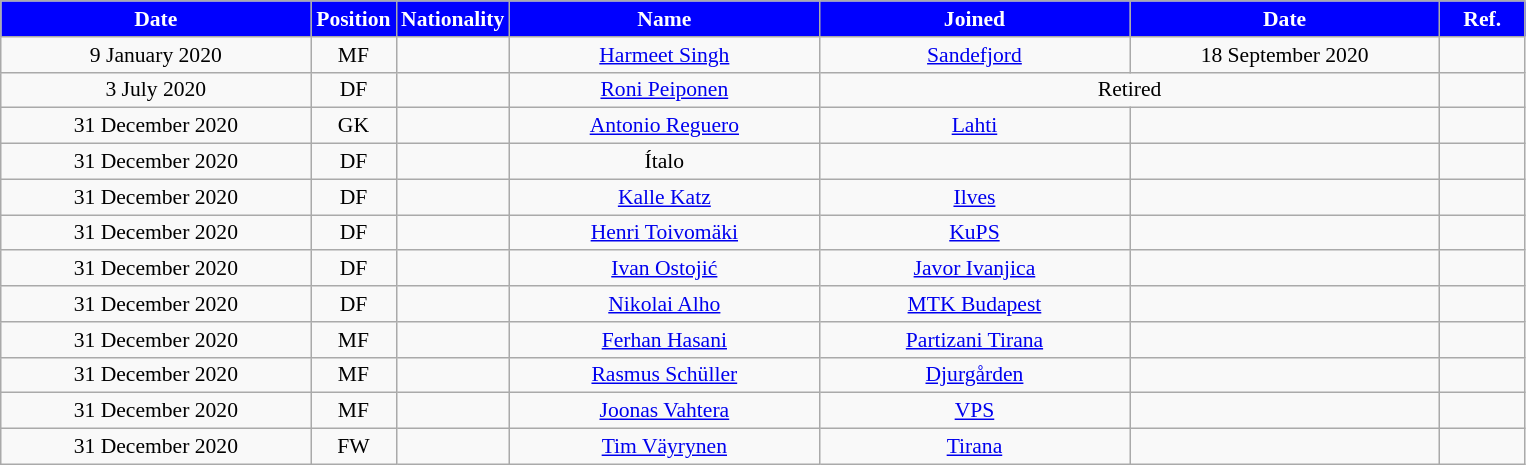<table class="wikitable"  style="text-align:center; font-size:90%; ">
<tr>
<th style="background:#00f; color:white; width:200px;">Date</th>
<th style="background:#00f; color:white; width:50px;">Position</th>
<th style="background:#00f; color:white; width:50px;">Nationality</th>
<th style="background:#00f; color:white; width:200px;">Name</th>
<th style="background:#00f; color:white; width:200px;">Joined</th>
<th style="background:#00f; color:white; width:200px;">Date</th>
<th style="background:#00f; color:white; width:50px;">Ref.</th>
</tr>
<tr>
<td>9 January 2020</td>
<td>MF</td>
<td></td>
<td><a href='#'>Harmeet Singh</a></td>
<td><a href='#'>Sandefjord</a></td>
<td>18 September 2020</td>
<td></td>
</tr>
<tr>
<td>3 July 2020</td>
<td>DF</td>
<td></td>
<td><a href='#'>Roni Peiponen</a></td>
<td colspan="2">Retired</td>
<td></td>
</tr>
<tr>
<td>31 December 2020</td>
<td>GK</td>
<td></td>
<td><a href='#'>Antonio Reguero</a></td>
<td><a href='#'>Lahti</a></td>
<td></td>
<td></td>
</tr>
<tr>
<td>31 December 2020</td>
<td>DF</td>
<td></td>
<td>Ítalo</td>
<td></td>
<td></td>
<td></td>
</tr>
<tr>
<td>31 December 2020</td>
<td>DF</td>
<td></td>
<td><a href='#'>Kalle Katz</a></td>
<td><a href='#'>Ilves</a></td>
<td></td>
<td></td>
</tr>
<tr>
<td>31 December 2020</td>
<td>DF</td>
<td></td>
<td><a href='#'>Henri Toivomäki</a></td>
<td><a href='#'>KuPS</a></td>
<td></td>
<td></td>
</tr>
<tr>
<td>31 December 2020</td>
<td>DF</td>
<td></td>
<td><a href='#'>Ivan Ostojić</a></td>
<td><a href='#'>Javor Ivanjica</a></td>
<td></td>
<td></td>
</tr>
<tr>
<td>31 December 2020</td>
<td>DF</td>
<td></td>
<td><a href='#'>Nikolai Alho</a></td>
<td><a href='#'>MTK Budapest</a></td>
<td></td>
<td></td>
</tr>
<tr>
<td>31 December 2020</td>
<td>MF</td>
<td></td>
<td><a href='#'>Ferhan Hasani</a></td>
<td><a href='#'>Partizani Tirana</a></td>
<td></td>
<td></td>
</tr>
<tr>
<td>31 December 2020</td>
<td>MF</td>
<td></td>
<td><a href='#'>Rasmus Schüller</a></td>
<td><a href='#'>Djurgården</a></td>
<td></td>
<td></td>
</tr>
<tr>
<td>31 December 2020</td>
<td>MF</td>
<td></td>
<td><a href='#'>Joonas Vahtera</a></td>
<td><a href='#'>VPS</a></td>
<td></td>
<td></td>
</tr>
<tr>
<td>31 December 2020</td>
<td>FW</td>
<td></td>
<td><a href='#'>Tim Väyrynen</a></td>
<td><a href='#'>Tirana</a></td>
<td></td>
<td></td>
</tr>
</table>
